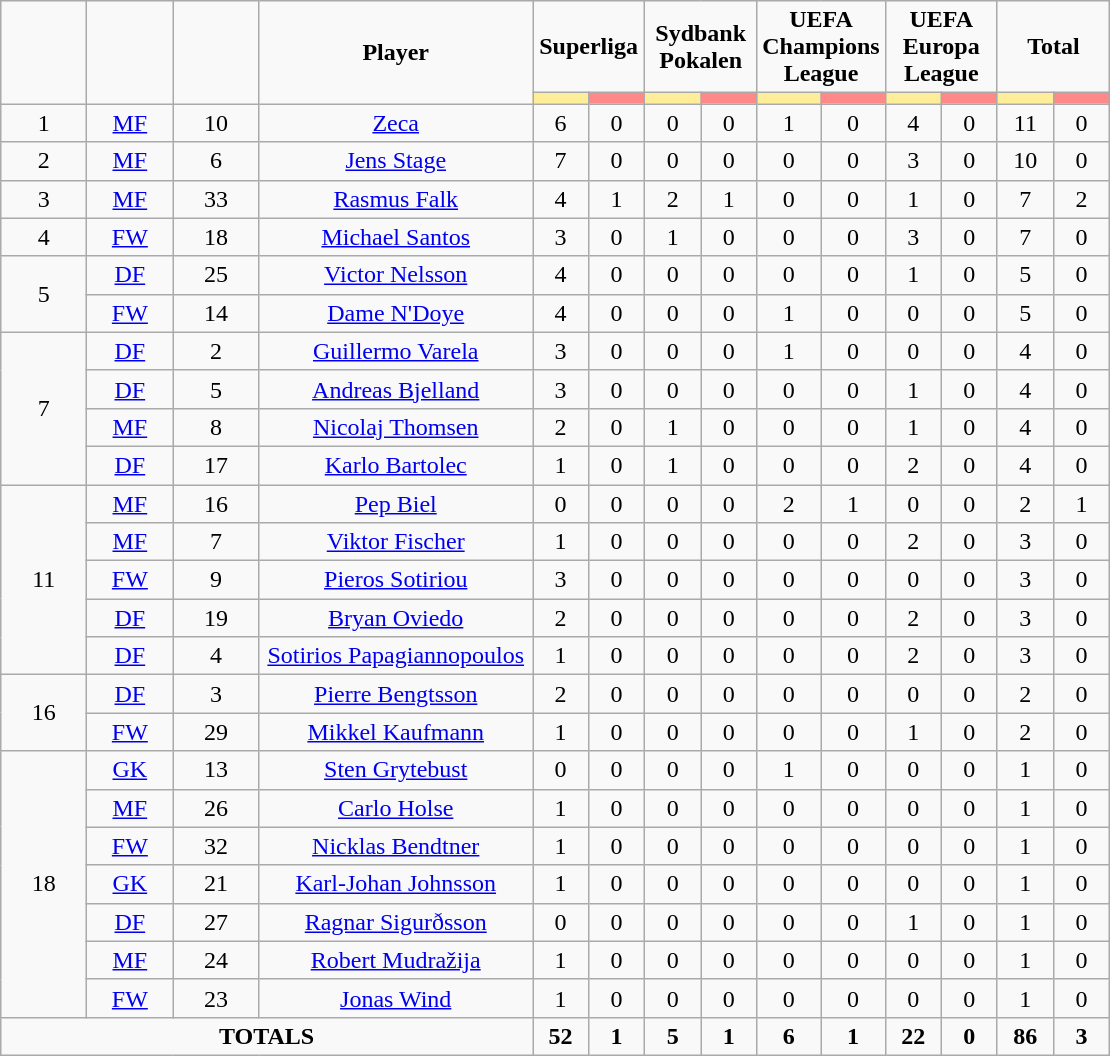<table class="wikitable sortable" style="text-align:center;">
<tr>
<td rowspan="2"  style="width:50px;"><strong></strong></td>
<td rowspan="2"  style="width:50px;"><strong></strong></td>
<td rowspan="2"  style="width:50px;"><strong></strong></td>
<td rowspan="2"  style="width:175px;"><strong>Player</strong></td>
<td colspan="2"><strong>Superliga</strong></td>
<td colspan="2"><strong>Sydbank Pokalen</strong></td>
<td colspan="2"><strong>UEFA Champions League</strong></td>
<td colspan="2"><strong>UEFA Europa League</strong></td>
<td colspan="2"><strong>Total</strong></td>
</tr>
<tr>
<th style="width:30px; background:#fe9;"></th>
<th style="width:30px; background:#ff8888;"></th>
<th style="width:30px; background:#fe9;"></th>
<th style="width:30px; background:#ff8888;"></th>
<th style="width:30px; background:#fe9;"></th>
<th style="width:30px; background:#ff8888;"></th>
<th style="width:30px; background:#fe9;"></th>
<th style="width:30px; background:#ff8888;"></th>
<th style="width:30px; background:#fe9;"></th>
<th style="width:30px; background:#ff8888;"></th>
</tr>
<tr>
<td rowspan=1>1</td>
<td><a href='#'>MF</a></td>
<td>10</td>
<td>  <a href='#'>Zeca</a></td>
<td>6</td>
<td>0</td>
<td>0</td>
<td>0</td>
<td>1</td>
<td>0</td>
<td>4</td>
<td>0</td>
<td>11</td>
<td>0</td>
</tr>
<tr>
<td rowspan=1>2</td>
<td><a href='#'>MF</a></td>
<td>6</td>
<td> <a href='#'>Jens Stage</a></td>
<td>7</td>
<td>0</td>
<td>0</td>
<td>0</td>
<td>0</td>
<td>0</td>
<td>3</td>
<td>0</td>
<td>10</td>
<td>0</td>
</tr>
<tr>
<td rowspan=1>3</td>
<td><a href='#'>MF</a></td>
<td>33</td>
<td> <a href='#'>Rasmus Falk</a></td>
<td>4</td>
<td>1</td>
<td>2</td>
<td>1</td>
<td>0</td>
<td>0</td>
<td>1</td>
<td>0</td>
<td>7</td>
<td>2</td>
</tr>
<tr>
<td rowspan=1>4</td>
<td><a href='#'>FW</a></td>
<td>18</td>
<td> <a href='#'>Michael Santos</a></td>
<td>3</td>
<td>0</td>
<td>1</td>
<td>0</td>
<td>0</td>
<td>0</td>
<td>3</td>
<td>0</td>
<td>7</td>
<td>0</td>
</tr>
<tr>
<td rowspan=2>5</td>
<td><a href='#'>DF</a></td>
<td>25</td>
<td> <a href='#'>Victor Nelsson</a></td>
<td>4</td>
<td>0</td>
<td>0</td>
<td>0</td>
<td>0</td>
<td>0</td>
<td>1</td>
<td>0</td>
<td>5</td>
<td>0</td>
</tr>
<tr>
<td><a href='#'>FW</a></td>
<td>14</td>
<td> <a href='#'>Dame N'Doye</a></td>
<td>4</td>
<td>0</td>
<td>0</td>
<td>0</td>
<td>1</td>
<td>0</td>
<td>0</td>
<td>0</td>
<td>5</td>
<td>0</td>
</tr>
<tr>
<td rowspan=4>7</td>
<td><a href='#'>DF</a></td>
<td>2</td>
<td> <a href='#'>Guillermo Varela</a></td>
<td>3</td>
<td>0</td>
<td>0</td>
<td>0</td>
<td>1</td>
<td>0</td>
<td>0</td>
<td>0</td>
<td>4</td>
<td>0</td>
</tr>
<tr>
<td><a href='#'>DF</a></td>
<td>5</td>
<td> <a href='#'>Andreas Bjelland</a></td>
<td>3</td>
<td>0</td>
<td>0</td>
<td>0</td>
<td>0</td>
<td>0</td>
<td>1</td>
<td>0</td>
<td>4</td>
<td>0</td>
</tr>
<tr>
<td><a href='#'>MF</a></td>
<td>8</td>
<td> <a href='#'>Nicolaj Thomsen</a></td>
<td>2</td>
<td>0</td>
<td>1</td>
<td>0</td>
<td>0</td>
<td>0</td>
<td>1</td>
<td>0</td>
<td>4</td>
<td>0</td>
</tr>
<tr>
<td><a href='#'>DF</a></td>
<td>17</td>
<td> <a href='#'>Karlo Bartolec</a></td>
<td>1</td>
<td>0</td>
<td>1</td>
<td>0</td>
<td>0</td>
<td>0</td>
<td>2</td>
<td>0</td>
<td>4</td>
<td>0</td>
</tr>
<tr>
<td rowspan=5>11</td>
<td><a href='#'>MF</a></td>
<td>16</td>
<td> <a href='#'>Pep Biel</a></td>
<td>0</td>
<td>0</td>
<td>0</td>
<td>0</td>
<td>2</td>
<td>1</td>
<td>0</td>
<td>0</td>
<td>2</td>
<td>1</td>
</tr>
<tr>
<td><a href='#'>MF</a></td>
<td>7</td>
<td> <a href='#'>Viktor Fischer</a></td>
<td>1</td>
<td>0</td>
<td>0</td>
<td>0</td>
<td>0</td>
<td>0</td>
<td>2</td>
<td>0</td>
<td>3</td>
<td>0</td>
</tr>
<tr>
<td><a href='#'>FW</a></td>
<td>9</td>
<td> <a href='#'>Pieros Sotiriou</a></td>
<td>3</td>
<td>0</td>
<td>0</td>
<td>0</td>
<td>0</td>
<td>0</td>
<td>0</td>
<td>0</td>
<td>3</td>
<td>0</td>
</tr>
<tr>
<td><a href='#'>DF</a></td>
<td>19</td>
<td> <a href='#'>Bryan Oviedo</a></td>
<td>2</td>
<td>0</td>
<td>0</td>
<td>0</td>
<td>0</td>
<td>0</td>
<td>2</td>
<td>0</td>
<td>3</td>
<td>0</td>
</tr>
<tr>
<td><a href='#'>DF</a></td>
<td>4</td>
<td> <a href='#'>Sotirios Papagiannopoulos</a></td>
<td>1</td>
<td>0</td>
<td>0</td>
<td>0</td>
<td>0</td>
<td>0</td>
<td>2</td>
<td>0</td>
<td>3</td>
<td>0</td>
</tr>
<tr>
<td rowspan=2>16</td>
<td><a href='#'>DF</a></td>
<td>3</td>
<td> <a href='#'>Pierre Bengtsson</a></td>
<td>2</td>
<td>0</td>
<td>0</td>
<td>0</td>
<td>0</td>
<td>0</td>
<td>0</td>
<td>0</td>
<td>2</td>
<td>0</td>
</tr>
<tr>
<td><a href='#'>FW</a></td>
<td>29</td>
<td> <a href='#'>Mikkel Kaufmann</a></td>
<td>1</td>
<td>0</td>
<td>0</td>
<td>0</td>
<td>0</td>
<td>0</td>
<td>1</td>
<td>0</td>
<td>2</td>
<td>0</td>
</tr>
<tr>
<td rowspan=7>18</td>
<td><a href='#'>GK</a></td>
<td>13</td>
<td> <a href='#'>Sten Grytebust</a></td>
<td>0</td>
<td>0</td>
<td>0</td>
<td>0</td>
<td>1</td>
<td>0</td>
<td>0</td>
<td>0</td>
<td>1</td>
<td>0</td>
</tr>
<tr>
<td><a href='#'>MF</a></td>
<td>26</td>
<td> <a href='#'>Carlo Holse</a></td>
<td>1</td>
<td>0</td>
<td>0</td>
<td>0</td>
<td>0</td>
<td>0</td>
<td>0</td>
<td>0</td>
<td>1</td>
<td>0</td>
</tr>
<tr>
<td><a href='#'>FW</a></td>
<td>32</td>
<td> <a href='#'>Nicklas Bendtner</a></td>
<td>1</td>
<td>0</td>
<td>0</td>
<td>0</td>
<td>0</td>
<td>0</td>
<td>0</td>
<td>0</td>
<td>1</td>
<td>0</td>
</tr>
<tr>
<td><a href='#'>GK</a></td>
<td>21</td>
<td> <a href='#'>Karl-Johan Johnsson</a></td>
<td>1</td>
<td>0</td>
<td>0</td>
<td>0</td>
<td>0</td>
<td>0</td>
<td>0</td>
<td>0</td>
<td>1</td>
<td>0</td>
</tr>
<tr>
<td><a href='#'>DF</a></td>
<td>27</td>
<td> <a href='#'>Ragnar Sigurðsson</a></td>
<td>0</td>
<td>0</td>
<td>0</td>
<td>0</td>
<td>0</td>
<td>0</td>
<td>1</td>
<td>0</td>
<td>1</td>
<td>0</td>
</tr>
<tr>
<td><a href='#'>MF</a></td>
<td>24</td>
<td> <a href='#'>Robert Mudražija</a></td>
<td>1</td>
<td>0</td>
<td>0</td>
<td>0</td>
<td>0</td>
<td>0</td>
<td>0</td>
<td>0</td>
<td>1</td>
<td>0</td>
</tr>
<tr>
<td><a href='#'>FW</a></td>
<td>23</td>
<td> <a href='#'>Jonas Wind</a></td>
<td>1</td>
<td>0</td>
<td>0</td>
<td>0</td>
<td>0</td>
<td>0</td>
<td>0</td>
<td>0</td>
<td>1</td>
<td>0</td>
</tr>
<tr>
<td colspan="4"><strong>TOTALS</strong></td>
<td><strong>52</strong></td>
<td><strong>1</strong></td>
<td><strong>5</strong></td>
<td><strong>1</strong></td>
<td><strong>6</strong></td>
<td><strong>1</strong></td>
<td><strong>22</strong></td>
<td><strong>0</strong></td>
<td><strong>86</strong></td>
<td><strong>3</strong></td>
</tr>
</table>
